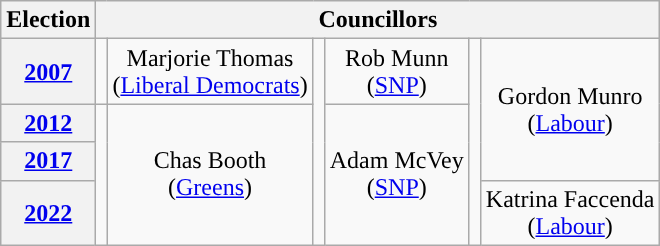<table class="wikitable" style="text-align:center">
<tr>
<th>Election</th>
<th colspan=8>Councillors</th>
</tr>
<tr>
<th><a href='#'>2007</a></th>
<td rowspan=1; style="background-color: "></td>
<td rowspan=1>Marjorie Thomas<br>(<a href='#'>Liberal Democrats</a>)</td>
<td rowspan=4; style="background-color: "></td>
<td rowspan=1>Rob Munn<br>(<a href='#'>SNP</a>)</td>
<td rowspan=4; style="background-color: "></td>
<td rowspan=3>Gordon Munro<br>(<a href='#'>Labour</a>)</td>
</tr>
<tr>
<th><a href='#'>2012</a></th>
<td rowspan=3; style="background-color: "></td>
<td rowspan=3>Chas Booth<br>(<a href='#'>Greens</a>)</td>
<td rowspan=3>Adam McVey<br>(<a href='#'>SNP</a>)</td>
</tr>
<tr>
<th><a href='#'>2017</a></th>
</tr>
<tr>
<th><a href='#'>2022</a></th>
<td rowspan=1>Katrina Faccenda<br>(<a href='#'>Labour</a>)</td>
</tr>
</table>
